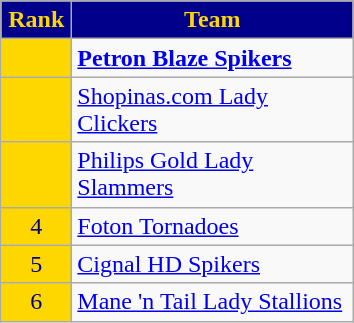<table class="wikitable" style="text-align: center;">
<tr>
<th width=40 style="background:#00008B; color:#FFD700;">Rank</th>
<th width=180 style="background:#00008B; color:#FFD700;">Team</th>
</tr>
<tr>
<td style="background:#FFD700; color:#00008B;"></td>
<td style="text-align:left;"><strong><a href='#'>Petron Blaze Spikers</a></strong></td>
</tr>
<tr>
<td style="background:#FFD700; color:#00008B;"></td>
<td style="text-align:left;"><a href='#'>Shopinas.com Lady Clickers</a></td>
</tr>
<tr>
<td style="background:#FFD700; color:#00008B;"></td>
<td style="text-align:left;"><a href='#'>Philips Gold Lady Slammers</a></td>
</tr>
<tr>
<td style="background:#FFD700; color:#00008B;">4</td>
<td style="text-align:left;"><a href='#'>Foton Tornadoes</a></td>
</tr>
<tr>
<td style="background:#FFD700; color:#00008B;">5</td>
<td style="text-align:left;"><a href='#'>Cignal HD Spikers</a></td>
</tr>
<tr>
<td style="background:#FFD700; color:#00008B;">6</td>
<td style="text-align:left;"><a href='#'>Mane 'n Tail Lady Stallions</a></td>
</tr>
</table>
